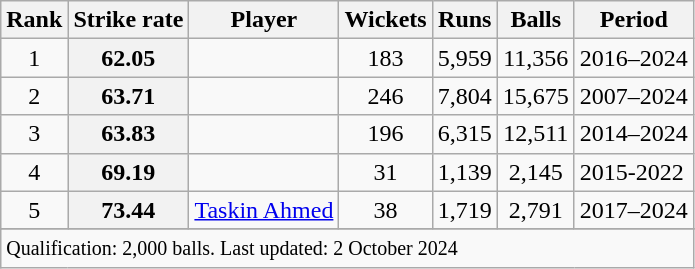<table class="wikitable plainrowheaders sortable">
<tr>
<th scope=col>Rank</th>
<th scope=col>Strike rate</th>
<th scope=col>Player</th>
<th scope=col>Wickets</th>
<th scope=col>Runs</th>
<th scope=col>Balls</th>
<th scope=col>Period</th>
</tr>
<tr>
<td align=center>1</td>
<th scope=row style=text-align:center;>62.05</th>
<td></td>
<td align=center>183</td>
<td align=center>5,959</td>
<td align=center>11,356</td>
<td>2016–2024</td>
</tr>
<tr>
<td align=center>2</td>
<th scope=row style=text-align:center;>63.71</th>
<td></td>
<td align=center>246</td>
<td align=center>7,804</td>
<td align=center>15,675</td>
<td>2007–2024</td>
</tr>
<tr>
<td align=center>3</td>
<th scope=row style=text-align:center;>63.83</th>
<td></td>
<td align=center>196</td>
<td align=center>6,315</td>
<td align=center>12,511</td>
<td>2014–2024</td>
</tr>
<tr>
<td align=center>4</td>
<th scope=row style=text-align:center;>69.19</th>
<td></td>
<td align=center>31</td>
<td align=center>1,139</td>
<td align=center>2,145</td>
<td>2015-2022</td>
</tr>
<tr>
<td align=center>5</td>
<th scope=row style=text-align:center;>73.44</th>
<td><a href='#'>Taskin Ahmed</a></td>
<td align=center>38</td>
<td align=center>1,719</td>
<td align=center>2,791</td>
<td>2017–2024</td>
</tr>
<tr>
</tr>
<tr class=sortbottom>
<td colspan=7><small>Qualification: 2,000 balls. Last updated: 2 October 2024</small></td>
</tr>
</table>
